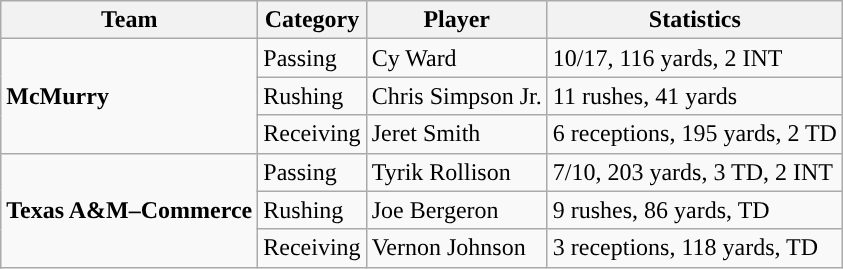<table class="wikitable" style="float: left;">
<tr>
<th>Team</th>
<th>Category</th>
<th>Player</th>
<th>Statistics</th>
</tr>
<tr>
<td rowspan=3><strong>McMurry</strong></td>
<td>Passing</td>
<td>Cy Ward</td>
<td>10/17, 116 yards, 2 INT</td>
</tr>
<tr>
<td>Rushing</td>
<td>Chris Simpson Jr.</td>
<td>11 rushes, 41 yards</td>
</tr>
<tr>
<td>Receiving</td>
<td>Jeret Smith</td>
<td>6 receptions, 195 yards, 2 TD</td>
</tr>
<tr>
<td rowspan=3><strong>Texas A&M–Commerce</strong></td>
<td>Passing</td>
<td>Tyrik Rollison</td>
<td>7/10, 203 yards, 3 TD, 2 INT</td>
</tr>
<tr>
<td>Rushing</td>
<td>Joe Bergeron</td>
<td>9 rushes, 86 yards, TD</td>
</tr>
<tr>
<td>Receiving</td>
<td>Vernon Johnson</td>
<td>3 receptions, 118 yards, TD</td>
</tr>
</table>
